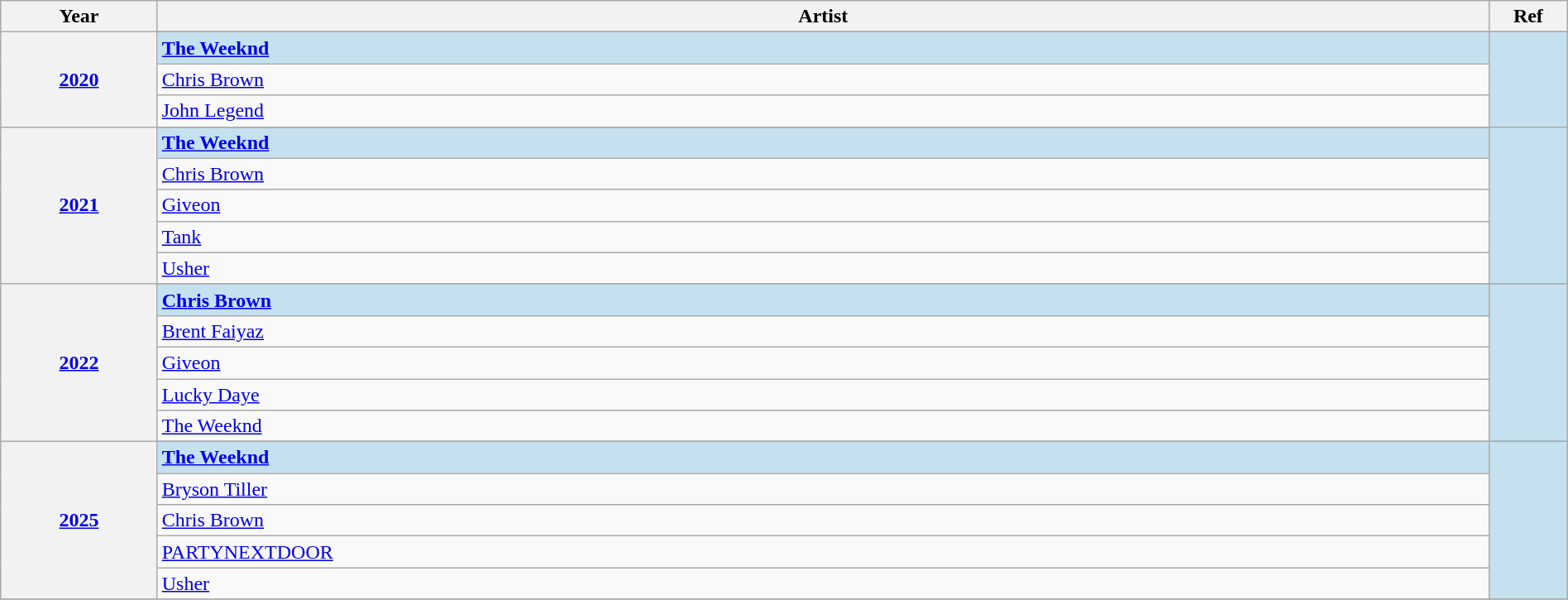<table class="wikitable" width="100%">
<tr>
<th width="10%">Year</th>
<th width="85%">Artist</th>
<th width="5%">Ref</th>
</tr>
<tr>
<th rowspan="4" align="center"><a href='#'>2020<br></a></th>
</tr>
<tr style="background:#c5e1f0">
<td><strong><a href='#'>The Weeknd</a></strong></td>
<td rowspan="4" align="center"></td>
</tr>
<tr>
<td><a href='#'>Chris Brown</a></td>
</tr>
<tr>
<td><a href='#'>John Legend</a></td>
</tr>
<tr>
<th rowspan="6" align="center"><a href='#'>2021<br></a></th>
</tr>
<tr style="background:#c5e1f0">
<td><strong><a href='#'>The Weeknd</a></strong></td>
<td rowspan="5" align="center"></td>
</tr>
<tr>
<td><a href='#'>Chris Brown</a></td>
</tr>
<tr>
<td><a href='#'>Giveon</a></td>
</tr>
<tr>
<td><a href='#'>Tank</a></td>
</tr>
<tr>
<td><a href='#'>Usher</a></td>
</tr>
<tr>
<th rowspan="6"><a href='#'>2022<br></a></th>
</tr>
<tr style="background:#c5e1f0">
<td><strong><a href='#'>Chris Brown</a></strong></td>
<td rowspan="5" align="center"></td>
</tr>
<tr>
<td><a href='#'>Brent Faiyaz</a></td>
</tr>
<tr>
<td><a href='#'>Giveon</a></td>
</tr>
<tr>
<td><a href='#'>Lucky Daye</a></td>
</tr>
<tr>
<td><a href='#'>The Weeknd</a></td>
</tr>
<tr>
<th rowspan="6"><a href='#'>2025<br></a></th>
</tr>
<tr style="background:#c5e1f0">
<td><strong><a href='#'>The Weeknd</a></strong></td>
<td rowspan="5" align="center"></td>
</tr>
<tr>
<td><a href='#'>Bryson Tiller</a></td>
</tr>
<tr>
<td><a href='#'>Chris Brown</a></td>
</tr>
<tr>
<td><a href='#'>PARTYNEXTDOOR</a></td>
</tr>
<tr>
<td><a href='#'>Usher</a></td>
</tr>
<tr>
</tr>
</table>
